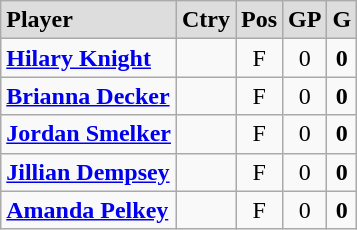<table class="wikitable">
<tr align="center" style="font-weight:bold; background-color:#dddddd;" |>
<td align="left">Player</td>
<td>Ctry</td>
<td>Pos</td>
<td>GP</td>
<td>G</td>
</tr>
<tr align="center">
<td align="left"><strong><a href='#'>Hilary Knight</a></strong></td>
<td></td>
<td>F</td>
<td>0</td>
<td><strong>0</strong></td>
</tr>
<tr align="center">
<td align="left"><strong><a href='#'>Brianna Decker</a></strong></td>
<td></td>
<td>F</td>
<td>0</td>
<td><strong>0</strong></td>
</tr>
<tr align="center">
<td align="left"><strong><a href='#'>Jordan Smelker</a></strong></td>
<td></td>
<td>F</td>
<td>0</td>
<td><strong>0</strong></td>
</tr>
<tr align="center">
<td align="left"><strong><a href='#'>Jillian Dempsey</a></strong></td>
<td></td>
<td>F</td>
<td>0</td>
<td><strong>0</strong></td>
</tr>
<tr align="center">
<td align="left"><strong><a href='#'>Amanda Pelkey</a></strong></td>
<td></td>
<td>F</td>
<td>0</td>
<td><strong>0</strong></td>
</tr>
</table>
